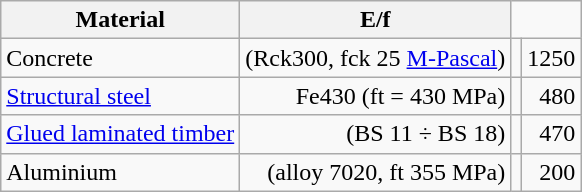<table class="wikitable">
<tr>
<th>Material</th>
<th>E/f</th>
</tr>
<tr>
<td>Concrete</td>
<td style="text-align:right;">(Rck300, fck 25 <a href='#'>M-Pascal</a>)</td>
<td style="text-align:right;"></td>
<td style="text-align:right;">1250</td>
</tr>
<tr>
<td><a href='#'>Structural steel</a></td>
<td style="text-align:right;">Fe430 (ft = 430 MPa)</td>
<td style="text-align:right;"></td>
<td style="text-align:right;">480</td>
</tr>
<tr>
<td><a href='#'>Glued laminated timber</a></td>
<td style="text-align:right;">(BS 11 ÷ BS 18)</td>
<td style="text-align:right;"></td>
<td style="text-align:right;">470</td>
</tr>
<tr>
<td>Aluminium</td>
<td style="text-align:right;">(alloy 7020, ft 355 MPa)</td>
<td style="text-align:right;"></td>
<td style="text-align:right;">200</td>
</tr>
</table>
